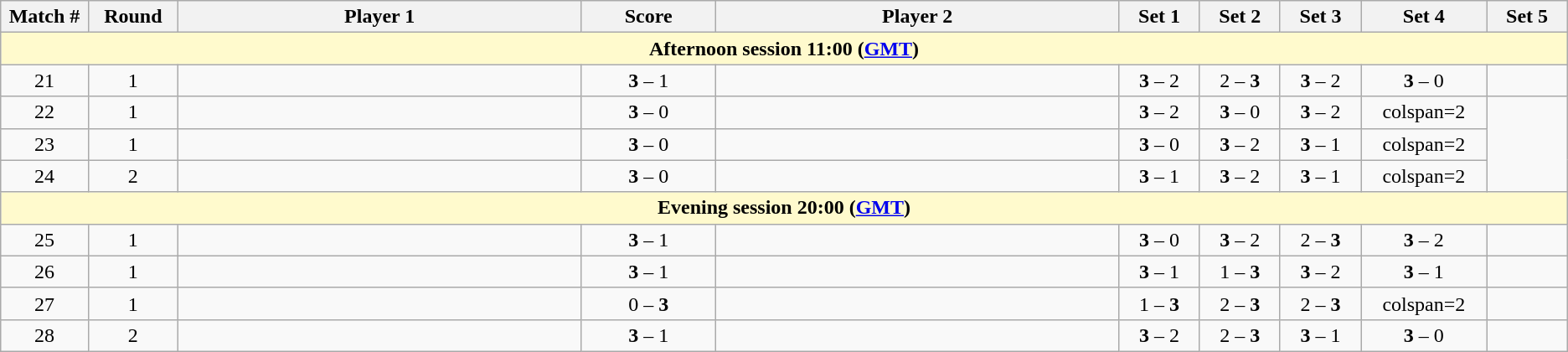<table class="wikitable">
<tr>
<th width="2%">Match #</th>
<th width="2%">Round</th>
<th width="15%">Player 1</th>
<th width="5%">Score</th>
<th width="15%">Player 2</th>
<th width="3%">Set 1</th>
<th width="3%">Set 2</th>
<th width="3%">Set 3</th>
<th width="3%">Set 4</th>
<th width="3%">Set 5</th>
</tr>
<tr>
<td colspan="10" style="text-align:center; background-color:#FFFACD"><strong>Afternoon session 11:00 (<a href='#'>GMT</a>)</strong></td>
</tr>
<tr style=text-align:center;">
<td>21</td>
<td>1</td>
<td></td>
<td><strong>3</strong> – 1</td>
<td></td>
<td><strong>3</strong> – 2</td>
<td>2 – <strong>3</strong></td>
<td><strong>3</strong> – 2</td>
<td><strong>3</strong> – 0</td>
<td></td>
</tr>
<tr style=text-align:center;">
<td>22</td>
<td>1</td>
<td></td>
<td><strong>3</strong> – 0</td>
<td></td>
<td><strong>3</strong> – 2</td>
<td><strong>3</strong> – 0</td>
<td><strong>3</strong> – 2</td>
<td>colspan=2</td>
</tr>
<tr style=text-align:center;">
<td>23</td>
<td>1</td>
<td></td>
<td><strong>3</strong> – 0</td>
<td></td>
<td><strong>3</strong> – 0</td>
<td><strong>3</strong> – 2</td>
<td><strong>3</strong> – 1</td>
<td>colspan=2</td>
</tr>
<tr style=text-align:center;">
<td>24</td>
<td>2</td>
<td></td>
<td><strong>3</strong> – 0</td>
<td></td>
<td><strong>3</strong> – 1</td>
<td><strong>3</strong> – 2</td>
<td><strong>3</strong> – 1</td>
<td>colspan=2</td>
</tr>
<tr>
<td colspan="10" style="text-align:center; background-color:#FFFACD"><strong>Evening session 20:00 (<a href='#'>GMT</a>)</strong></td>
</tr>
<tr style=text-align:center;">
<td>25</td>
<td>1</td>
<td></td>
<td><strong>3</strong> – 1</td>
<td></td>
<td><strong>3</strong> – 0</td>
<td><strong>3</strong> – 2</td>
<td>2 – <strong>3</strong></td>
<td><strong>3</strong> – 2</td>
<td></td>
</tr>
<tr style=text-align:center;">
<td>26</td>
<td>1</td>
<td></td>
<td><strong>3</strong> – 1</td>
<td></td>
<td><strong>3</strong> – 1</td>
<td>1 – <strong>3</strong></td>
<td><strong>3</strong> – 2</td>
<td><strong>3</strong> – 1</td>
<td></td>
</tr>
<tr style=text-align:center;">
<td>27</td>
<td>1</td>
<td></td>
<td>0 – <strong>3</strong></td>
<td></td>
<td>1 – <strong>3</strong></td>
<td>2 – <strong>3</strong></td>
<td>2 – <strong>3</strong></td>
<td>colspan=2</td>
</tr>
<tr style=text-align:center;">
<td>28</td>
<td>2</td>
<td></td>
<td><strong>3</strong> – 1</td>
<td></td>
<td><strong>3</strong> – 2</td>
<td>2 – <strong>3</strong></td>
<td><strong>3</strong> – 1</td>
<td><strong>3</strong> – 0</td>
<td></td>
</tr>
</table>
